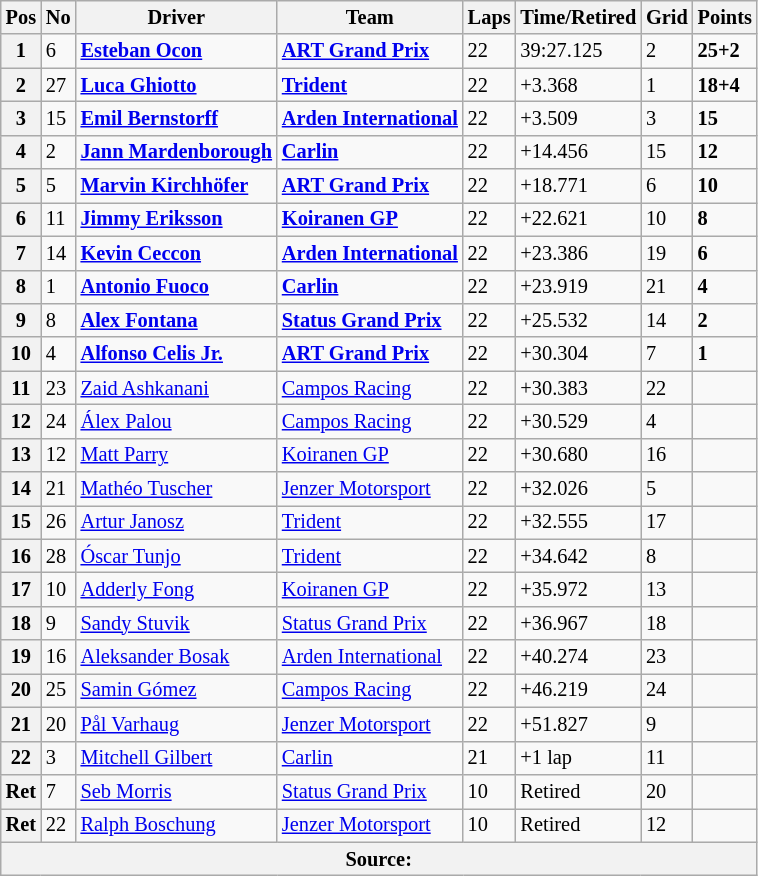<table class="wikitable" style="font-size:85%">
<tr>
<th>Pos</th>
<th>No</th>
<th>Driver</th>
<th>Team</th>
<th>Laps</th>
<th>Time/Retired</th>
<th>Grid</th>
<th>Points</th>
</tr>
<tr>
<th>1</th>
<td>6</td>
<td> <strong><a href='#'>Esteban Ocon</a></strong></td>
<td><strong><a href='#'>ART Grand Prix</a></strong></td>
<td>22</td>
<td>39:27.125</td>
<td>2</td>
<td><strong>25+2</strong></td>
</tr>
<tr>
<th>2</th>
<td>27</td>
<td> <strong><a href='#'>Luca Ghiotto</a></strong></td>
<td><strong><a href='#'>Trident</a></strong></td>
<td>22</td>
<td>+3.368</td>
<td>1</td>
<td><strong>18+4</strong></td>
</tr>
<tr>
<th>3</th>
<td>15</td>
<td> <strong><a href='#'>Emil Bernstorff</a></strong></td>
<td><strong><a href='#'>Arden International</a></strong></td>
<td>22</td>
<td>+3.509</td>
<td>3</td>
<td><strong>15</strong></td>
</tr>
<tr>
<th>4</th>
<td>2</td>
<td> <strong><a href='#'>Jann Mardenborough</a></strong></td>
<td><strong><a href='#'>Carlin</a></strong></td>
<td>22</td>
<td>+14.456</td>
<td>15</td>
<td><strong>12</strong></td>
</tr>
<tr>
<th>5</th>
<td>5</td>
<td> <strong><a href='#'>Marvin Kirchhöfer</a></strong></td>
<td><strong><a href='#'>ART Grand Prix</a></strong></td>
<td>22</td>
<td>+18.771</td>
<td>6</td>
<td><strong>10</strong></td>
</tr>
<tr>
<th>6</th>
<td>11</td>
<td> <strong><a href='#'>Jimmy Eriksson</a></strong></td>
<td><strong><a href='#'>Koiranen GP</a></strong></td>
<td>22</td>
<td>+22.621</td>
<td>10</td>
<td><strong>8</strong></td>
</tr>
<tr>
<th>7</th>
<td>14</td>
<td> <strong><a href='#'>Kevin Ceccon</a></strong></td>
<td><strong><a href='#'>Arden International</a></strong></td>
<td>22</td>
<td>+23.386</td>
<td>19</td>
<td><strong>6</strong></td>
</tr>
<tr>
<th>8</th>
<td>1</td>
<td> <strong><a href='#'>Antonio Fuoco</a></strong></td>
<td><strong><a href='#'>Carlin</a></strong></td>
<td>22</td>
<td>+23.919</td>
<td>21</td>
<td><strong>4</strong></td>
</tr>
<tr>
<th>9</th>
<td>8</td>
<td> <strong><a href='#'>Alex Fontana</a></strong></td>
<td><strong><a href='#'>Status Grand Prix</a></strong></td>
<td>22</td>
<td>+25.532</td>
<td>14</td>
<td><strong>2</strong></td>
</tr>
<tr>
<th>10</th>
<td>4</td>
<td> <strong><a href='#'>Alfonso Celis Jr.</a></strong></td>
<td><strong><a href='#'>ART Grand Prix</a></strong></td>
<td>22</td>
<td>+30.304</td>
<td>7</td>
<td><strong>1</strong></td>
</tr>
<tr>
<th>11</th>
<td>23</td>
<td> <a href='#'>Zaid Ashkanani</a></td>
<td><a href='#'>Campos Racing</a></td>
<td>22</td>
<td>+30.383</td>
<td>22</td>
<td></td>
</tr>
<tr>
<th>12</th>
<td>24</td>
<td> <a href='#'>Álex Palou</a></td>
<td><a href='#'>Campos Racing</a></td>
<td>22</td>
<td>+30.529</td>
<td>4</td>
<td></td>
</tr>
<tr>
<th>13</th>
<td>12</td>
<td> <a href='#'>Matt Parry</a></td>
<td><a href='#'>Koiranen GP</a></td>
<td>22</td>
<td>+30.680</td>
<td>16</td>
<td></td>
</tr>
<tr>
<th>14</th>
<td>21</td>
<td> <a href='#'>Mathéo Tuscher</a></td>
<td><a href='#'>Jenzer Motorsport</a></td>
<td>22</td>
<td>+32.026</td>
<td>5</td>
<td></td>
</tr>
<tr>
<th>15</th>
<td>26</td>
<td> <a href='#'>Artur Janosz</a></td>
<td><a href='#'>Trident</a></td>
<td>22</td>
<td>+32.555</td>
<td>17</td>
<td></td>
</tr>
<tr>
<th>16</th>
<td>28</td>
<td> <a href='#'>Óscar Tunjo</a></td>
<td><a href='#'>Trident</a></td>
<td>22</td>
<td>+34.642</td>
<td>8</td>
<td></td>
</tr>
<tr>
<th>17</th>
<td>10</td>
<td> <a href='#'>Adderly Fong</a></td>
<td><a href='#'>Koiranen GP</a></td>
<td>22</td>
<td>+35.972</td>
<td>13</td>
<td></td>
</tr>
<tr>
<th>18</th>
<td>9</td>
<td> <a href='#'>Sandy Stuvik</a></td>
<td><a href='#'>Status Grand Prix</a></td>
<td>22</td>
<td>+36.967</td>
<td>18</td>
<td></td>
</tr>
<tr>
<th>19</th>
<td>16</td>
<td> <a href='#'>Aleksander Bosak</a></td>
<td><a href='#'>Arden International</a></td>
<td>22</td>
<td>+40.274</td>
<td>23</td>
<td></td>
</tr>
<tr>
<th>20</th>
<td>25</td>
<td> <a href='#'>Samin Gómez</a></td>
<td><a href='#'>Campos Racing</a></td>
<td>22</td>
<td>+46.219</td>
<td>24</td>
<td></td>
</tr>
<tr>
<th>21</th>
<td>20</td>
<td> <a href='#'>Pål Varhaug</a></td>
<td><a href='#'>Jenzer Motorsport</a></td>
<td>22</td>
<td>+51.827</td>
<td>9</td>
<td></td>
</tr>
<tr>
<th>22</th>
<td>3</td>
<td> <a href='#'>Mitchell Gilbert</a></td>
<td><a href='#'>Carlin</a></td>
<td>21</td>
<td>+1 lap</td>
<td>11</td>
<td></td>
</tr>
<tr>
<th>Ret</th>
<td>7</td>
<td> <a href='#'>Seb Morris</a></td>
<td><a href='#'>Status Grand Prix</a></td>
<td>10</td>
<td>Retired</td>
<td>20</td>
<td></td>
</tr>
<tr>
<th>Ret</th>
<td>22</td>
<td> <a href='#'>Ralph Boschung</a></td>
<td><a href='#'>Jenzer Motorsport</a></td>
<td>10</td>
<td>Retired</td>
<td>12</td>
<td></td>
</tr>
<tr>
<th colspan="8">Source:</th>
</tr>
</table>
